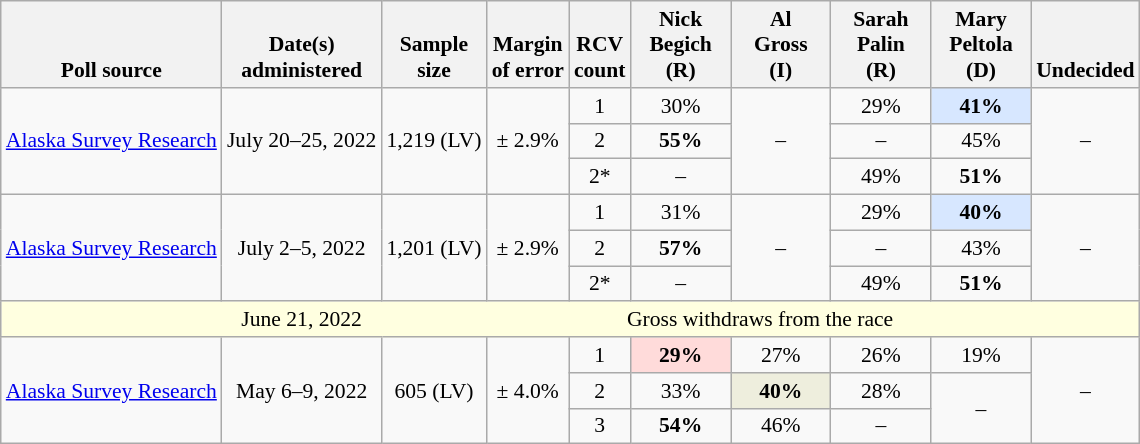<table class="wikitable" style="font-size:90%;text-align:center;">
<tr valign=bottom>
<th>Poll source</th>
<th>Date(s)<br>administered</th>
<th>Sample<br>size</th>
<th>Margin<br>of error</th>
<th>RCV<br>count</th>
<th style="width:60px;">Nick<br>Begich<br>(R)</th>
<th style="width:60px;">Al<br>Gross<br>(I)</th>
<th style="width:60px;">Sarah<br>Palin<br>(R)</th>
<th style="width:60px;">Mary<br>Peltola<br>(D)</th>
<th>Undecided</th>
</tr>
<tr>
<td style="text-align:left;" rowspan="3"><a href='#'>Alaska Survey Research</a></td>
<td rowspan="3">July 20–25, 2022</td>
<td rowspan="3">1,219 (LV)</td>
<td rowspan="3">± 2.9%</td>
<td>1</td>
<td>30%</td>
<td rowspan="3">–</td>
<td>29%</td>
<td style="background:#D7E7FF;"><strong>41%</strong></td>
<td rowspan="3">–</td>
</tr>
<tr>
<td>2</td>
<td><strong>55%</strong></td>
<td>–</td>
<td>45%</td>
</tr>
<tr>
<td>2*</td>
<td>–</td>
<td>49%</td>
<td><strong>51%</strong></td>
</tr>
<tr>
<td style="text-align:left;" rowspan="3"><a href='#'>Alaska Survey Research</a></td>
<td rowspan="3">July 2–5, 2022</td>
<td rowspan="3">1,201 (LV)</td>
<td rowspan="3">± 2.9%</td>
<td>1</td>
<td>31%</td>
<td rowspan="3">–</td>
<td>29%</td>
<td style="background:#D7E7FF;"><strong>40%</strong></td>
<td rowspan="3">–</td>
</tr>
<tr>
<td>2</td>
<td><strong>57%</strong></td>
<td>–</td>
<td>43%</td>
</tr>
<tr>
<td>2*</td>
<td>–</td>
<td>49%</td>
<td><strong>51%</strong></td>
</tr>
<tr style="background:lightyellow;">
<td style="border-right-style:hidden;"></td>
<td style="border-right-style:hidden;">June 21, 2022</td>
<td colspan="8">Gross withdraws from the race</td>
</tr>
<tr>
<td style="text-align:left;" rowspan="3"><a href='#'>Alaska Survey Research</a></td>
<td rowspan="3">May 6–9, 2022</td>
<td rowspan="3">605 (LV)</td>
<td rowspan="3">± 4.0%</td>
<td>1</td>
<td style="background:#FFDBDA;"><strong>29%</strong></td>
<td>27%</td>
<td>26%</td>
<td>19%</td>
<td rowspan="3">–</td>
</tr>
<tr>
<td>2</td>
<td>33%</td>
<td style="background:#eed;"><strong>40%</strong></td>
<td>28%</td>
<td rowspan="2">–</td>
</tr>
<tr>
<td>3</td>
<td><strong>54%</strong></td>
<td>46%</td>
<td>–</td>
</tr>
</table>
